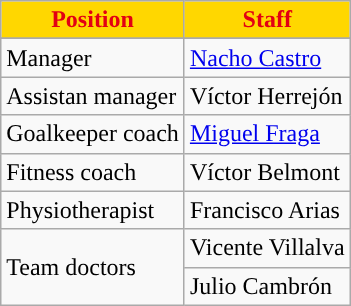<table class="wikitable">
<tr>
<th style=background-color:#FFD700;color:#E30013>Position</th>
<th style=background-color:#FFD700;color:#E30013>Staff</th>
</tr>
<tr>
</tr>
<tr>
<td>Manager</td>
<td> <a href='#'>Nacho Castro</a></td>
</tr>
<tr>
<td>Assistan manager</td>
<td> Víctor Herrejón</td>
</tr>
<tr>
<td>Goalkeeper coach</td>
<td> <a href='#'>Miguel Fraga</a></td>
</tr>
<tr>
<td>Fitness coach</td>
<td> Víctor Belmont</td>
</tr>
<tr>
<td>Physiotherapist</td>
<td> Francisco Arias</td>
</tr>
<tr>
<td rowspan="2">Team doctors</td>
<td>  Vicente Villalva</td>
</tr>
<tr>
<td> Julio Cambrón</td>
</tr>
</table>
